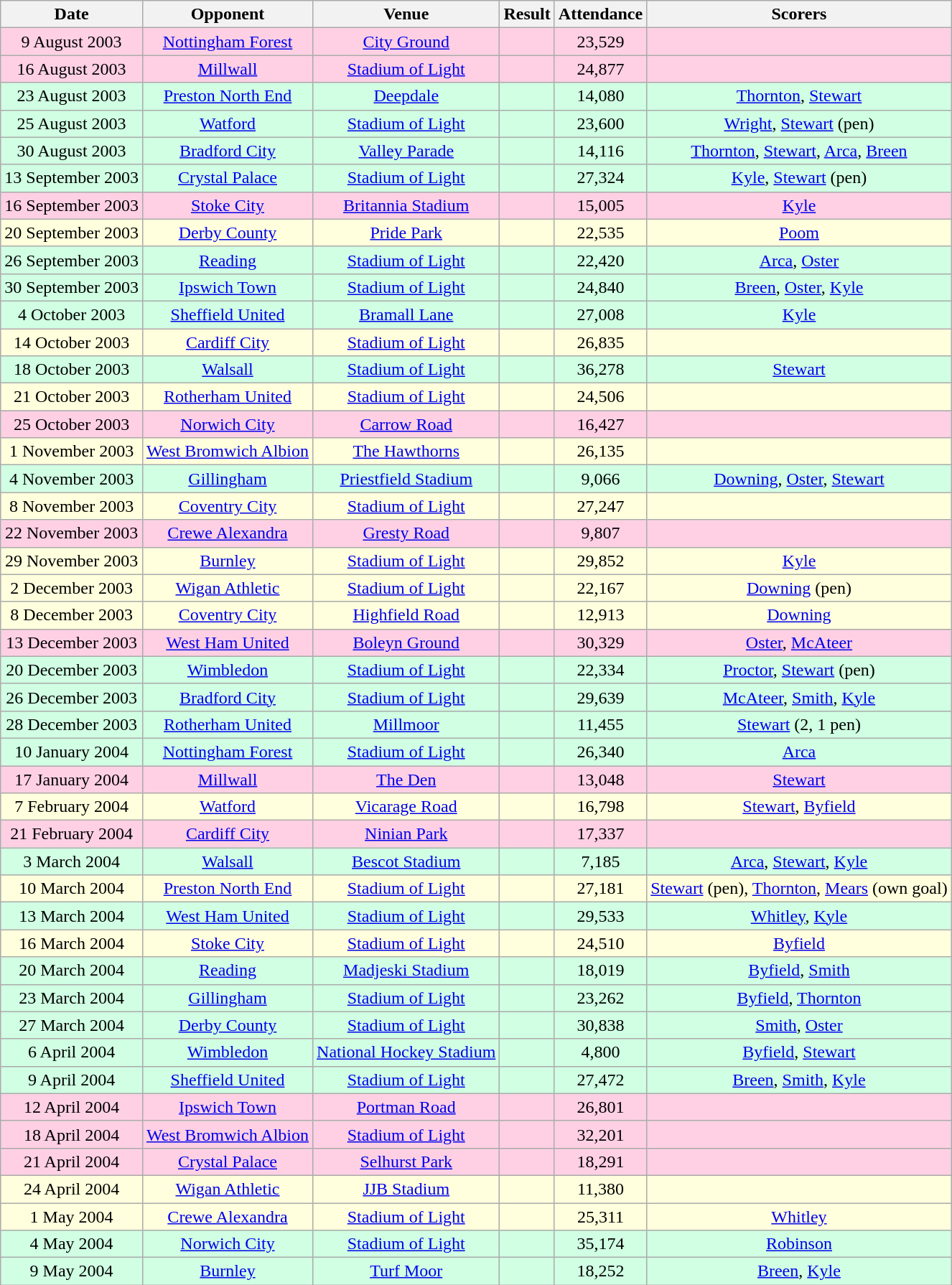<table class="wikitable sortable" style="font-size:100%; text-align:center">
<tr>
<th>Date</th>
<th>Opponent</th>
<th>Venue</th>
<th>Result</th>
<th>Attendance</th>
<th>Scorers</th>
</tr>
<tr style="background-color: #ffd0e3;">
<td>9 August 2003</td>
<td><a href='#'>Nottingham Forest</a></td>
<td><a href='#'>City Ground</a></td>
<td></td>
<td>23,529</td>
<td></td>
</tr>
<tr style="background-color: #ffd0e3;">
<td>16 August 2003</td>
<td><a href='#'>Millwall</a></td>
<td><a href='#'>Stadium of Light</a></td>
<td></td>
<td>24,877</td>
<td></td>
</tr>
<tr style="background-color: #d0ffe3;">
<td>23 August 2003</td>
<td><a href='#'>Preston North End</a></td>
<td><a href='#'>Deepdale</a></td>
<td></td>
<td>14,080</td>
<td><a href='#'>Thornton</a>, <a href='#'>Stewart</a></td>
</tr>
<tr style="background-color: #d0ffe3;">
<td>25 August 2003</td>
<td><a href='#'>Watford</a></td>
<td><a href='#'>Stadium of Light</a></td>
<td></td>
<td>23,600</td>
<td><a href='#'>Wright</a>, <a href='#'>Stewart</a> (pen)</td>
</tr>
<tr style="background-color: #d0ffe3;">
<td>30 August 2003</td>
<td><a href='#'>Bradford City</a></td>
<td><a href='#'>Valley Parade</a></td>
<td></td>
<td>14,116</td>
<td><a href='#'>Thornton</a>, <a href='#'>Stewart</a>, <a href='#'>Arca</a>, <a href='#'>Breen</a></td>
</tr>
<tr style="background-color: #d0ffe3;">
<td>13 September 2003</td>
<td><a href='#'>Crystal Palace</a></td>
<td><a href='#'>Stadium of Light</a></td>
<td></td>
<td>27,324</td>
<td><a href='#'>Kyle</a>, <a href='#'>Stewart</a> (pen)</td>
</tr>
<tr style="background-color: #ffd0e3;">
<td>16 September 2003</td>
<td><a href='#'>Stoke City</a></td>
<td><a href='#'>Britannia Stadium</a></td>
<td></td>
<td>15,005</td>
<td><a href='#'>Kyle</a></td>
</tr>
<tr style="background-color: #ffffdd;">
<td>20 September 2003</td>
<td><a href='#'>Derby County</a></td>
<td><a href='#'>Pride Park</a></td>
<td></td>
<td>22,535</td>
<td><a href='#'>Poom</a></td>
</tr>
<tr style="background-color: #d0ffe3;">
<td>26 September 2003</td>
<td><a href='#'>Reading</a></td>
<td><a href='#'>Stadium of Light</a></td>
<td></td>
<td>22,420</td>
<td><a href='#'>Arca</a>, <a href='#'>Oster</a></td>
</tr>
<tr style="background-color: #d0ffe3;">
<td>30 September 2003</td>
<td><a href='#'>Ipswich Town</a></td>
<td><a href='#'>Stadium of Light</a></td>
<td></td>
<td>24,840</td>
<td><a href='#'>Breen</a>, <a href='#'>Oster</a>, <a href='#'>Kyle</a></td>
</tr>
<tr style="background-color: #d0ffe3;">
<td>4 October 2003</td>
<td><a href='#'>Sheffield United</a></td>
<td><a href='#'>Bramall Lane</a></td>
<td></td>
<td>27,008</td>
<td><a href='#'>Kyle</a></td>
</tr>
<tr style="background-color: #ffffdd;">
<td>14 October 2003</td>
<td><a href='#'>Cardiff City</a></td>
<td><a href='#'>Stadium of Light</a></td>
<td></td>
<td>26,835</td>
<td></td>
</tr>
<tr style="background-color: #d0ffe3;">
<td>18 October 2003</td>
<td><a href='#'>Walsall</a></td>
<td><a href='#'>Stadium of Light</a></td>
<td></td>
<td>36,278</td>
<td><a href='#'>Stewart</a></td>
</tr>
<tr style="background-color: #ffffdd;">
<td>21 October 2003</td>
<td><a href='#'>Rotherham United</a></td>
<td><a href='#'>Stadium of Light</a></td>
<td></td>
<td>24,506</td>
<td></td>
</tr>
<tr style="background-color: #ffd0e3;">
<td>25 October 2003</td>
<td><a href='#'>Norwich City</a></td>
<td><a href='#'>Carrow Road</a></td>
<td></td>
<td>16,427</td>
<td></td>
</tr>
<tr style="background-color: #ffffdd;">
<td>1 November 2003</td>
<td><a href='#'>West Bromwich Albion</a></td>
<td><a href='#'>The Hawthorns</a></td>
<td></td>
<td>26,135</td>
<td></td>
</tr>
<tr style="background-color: #d0ffe3;">
<td>4 November 2003</td>
<td><a href='#'>Gillingham</a></td>
<td><a href='#'>Priestfield Stadium</a></td>
<td></td>
<td>9,066</td>
<td><a href='#'>Downing</a>, <a href='#'>Oster</a>, <a href='#'>Stewart</a></td>
</tr>
<tr style="background-color: #ffffdd;">
<td>8 November 2003</td>
<td><a href='#'>Coventry City</a></td>
<td><a href='#'>Stadium of Light</a></td>
<td></td>
<td>27,247</td>
<td></td>
</tr>
<tr style="background-color: #ffd0e3;">
<td>22 November 2003</td>
<td><a href='#'>Crewe Alexandra</a></td>
<td><a href='#'>Gresty Road</a></td>
<td></td>
<td>9,807</td>
<td></td>
</tr>
<tr style="background-color: #ffffdd;">
<td>29 November 2003</td>
<td><a href='#'>Burnley</a></td>
<td><a href='#'>Stadium of Light</a></td>
<td></td>
<td>29,852</td>
<td><a href='#'>Kyle</a></td>
</tr>
<tr style="background-color: #ffffdd;">
<td>2 December 2003</td>
<td><a href='#'>Wigan Athletic</a></td>
<td><a href='#'>Stadium of Light</a></td>
<td></td>
<td>22,167</td>
<td><a href='#'>Downing</a> (pen)</td>
</tr>
<tr style="background-color: #ffffdd;">
<td>8 December 2003</td>
<td><a href='#'>Coventry City</a></td>
<td><a href='#'>Highfield Road</a></td>
<td></td>
<td>12,913</td>
<td><a href='#'>Downing</a></td>
</tr>
<tr style="background-color: #ffd0e3;">
<td>13 December 2003</td>
<td><a href='#'>West Ham United</a></td>
<td><a href='#'>Boleyn Ground</a></td>
<td></td>
<td>30,329</td>
<td><a href='#'>Oster</a>, <a href='#'>McAteer</a></td>
</tr>
<tr style="background-color: #d0ffe3;">
<td>20 December 2003</td>
<td><a href='#'>Wimbledon</a></td>
<td><a href='#'>Stadium of Light</a></td>
<td></td>
<td>22,334</td>
<td><a href='#'>Proctor</a>, <a href='#'>Stewart</a> (pen)</td>
</tr>
<tr style="background-color: #d0ffe3;">
<td>26 December 2003</td>
<td><a href='#'>Bradford City</a></td>
<td><a href='#'>Stadium of Light</a></td>
<td></td>
<td>29,639</td>
<td><a href='#'>McAteer</a>, <a href='#'>Smith</a>, <a href='#'>Kyle</a></td>
</tr>
<tr style="background-color: #d0ffe3;">
<td>28 December 2003</td>
<td><a href='#'>Rotherham United</a></td>
<td><a href='#'>Millmoor</a></td>
<td></td>
<td>11,455</td>
<td><a href='#'>Stewart</a> (2, 1 pen)</td>
</tr>
<tr style="background-color: #d0ffe3;">
<td>10 January 2004</td>
<td><a href='#'>Nottingham Forest</a></td>
<td><a href='#'>Stadium of Light</a></td>
<td></td>
<td>26,340</td>
<td><a href='#'>Arca</a></td>
</tr>
<tr style="background-color: #ffd0e3;">
<td>17 January 2004</td>
<td><a href='#'>Millwall</a></td>
<td><a href='#'>The Den</a></td>
<td></td>
<td>13,048</td>
<td><a href='#'>Stewart</a></td>
</tr>
<tr style="background-color: #ffffdd;">
<td>7 February 2004</td>
<td><a href='#'>Watford</a></td>
<td><a href='#'>Vicarage Road</a></td>
<td></td>
<td>16,798</td>
<td><a href='#'>Stewart</a>, <a href='#'>Byfield</a></td>
</tr>
<tr style="background-color: #ffd0e3;">
<td>21 February 2004</td>
<td><a href='#'>Cardiff City</a></td>
<td><a href='#'>Ninian Park</a></td>
<td></td>
<td>17,337</td>
<td></td>
</tr>
<tr style="background-color: #d0ffe3;">
<td>3 March 2004</td>
<td><a href='#'>Walsall</a></td>
<td><a href='#'>Bescot Stadium</a></td>
<td></td>
<td>7,185</td>
<td><a href='#'>Arca</a>, <a href='#'>Stewart</a>, <a href='#'>Kyle</a></td>
</tr>
<tr style="background-color: #ffffdd;">
<td>10 March 2004</td>
<td><a href='#'>Preston North End</a></td>
<td><a href='#'>Stadium of Light</a></td>
<td></td>
<td>27,181</td>
<td><a href='#'>Stewart</a> (pen), <a href='#'>Thornton</a>, <a href='#'>Mears</a> (own goal)</td>
</tr>
<tr style="background-color: #d0ffe3;">
<td>13 March 2004</td>
<td><a href='#'>West Ham United</a></td>
<td><a href='#'>Stadium of Light</a></td>
<td></td>
<td>29,533</td>
<td><a href='#'>Whitley</a>, <a href='#'>Kyle</a></td>
</tr>
<tr style="background-color: #ffffdd;">
<td>16 March 2004</td>
<td><a href='#'>Stoke City</a></td>
<td><a href='#'>Stadium of Light</a></td>
<td></td>
<td>24,510</td>
<td><a href='#'>Byfield</a></td>
</tr>
<tr style="background-color: #d0ffe3;">
<td>20 March 2004</td>
<td><a href='#'>Reading</a></td>
<td><a href='#'>Madjeski Stadium</a></td>
<td></td>
<td>18,019</td>
<td><a href='#'>Byfield</a>, <a href='#'>Smith</a></td>
</tr>
<tr style="background-color: #d0ffe3;">
<td>23 March 2004</td>
<td><a href='#'>Gillingham</a></td>
<td><a href='#'>Stadium of Light</a></td>
<td></td>
<td>23,262</td>
<td><a href='#'>Byfield</a>, <a href='#'>Thornton</a></td>
</tr>
<tr style="background-color: #d0ffe3;">
<td>27 March 2004</td>
<td><a href='#'>Derby County</a></td>
<td><a href='#'>Stadium of Light</a></td>
<td></td>
<td>30,838</td>
<td><a href='#'>Smith</a>, <a href='#'>Oster</a></td>
</tr>
<tr style="background-color: #d0ffe3;">
<td>6 April 2004</td>
<td><a href='#'>Wimbledon</a></td>
<td><a href='#'>National Hockey Stadium</a></td>
<td></td>
<td>4,800</td>
<td><a href='#'>Byfield</a>, <a href='#'>Stewart</a></td>
</tr>
<tr style="background-color: #d0ffe3;">
<td>9 April 2004</td>
<td><a href='#'>Sheffield United</a></td>
<td><a href='#'>Stadium of Light</a></td>
<td></td>
<td>27,472</td>
<td><a href='#'>Breen</a>, <a href='#'>Smith</a>, <a href='#'>Kyle</a></td>
</tr>
<tr style="background-color: #ffd0e3;">
<td>12 April 2004</td>
<td><a href='#'>Ipswich Town</a></td>
<td><a href='#'>Portman Road</a></td>
<td></td>
<td>26,801</td>
<td></td>
</tr>
<tr style="background-color: #ffd0e3;">
<td>18 April 2004</td>
<td><a href='#'>West Bromwich Albion</a></td>
<td><a href='#'>Stadium of Light</a></td>
<td></td>
<td>32,201</td>
<td></td>
</tr>
<tr style="background-color: #ffd0e3;">
<td>21 April 2004</td>
<td><a href='#'>Crystal Palace</a></td>
<td><a href='#'>Selhurst Park</a></td>
<td></td>
<td>18,291</td>
<td></td>
</tr>
<tr style="background-color: #ffffdd;">
<td>24 April 2004</td>
<td><a href='#'>Wigan Athletic</a></td>
<td><a href='#'>JJB Stadium</a></td>
<td></td>
<td>11,380</td>
<td></td>
</tr>
<tr style="background-color: #ffffdd;">
<td>1 May 2004</td>
<td><a href='#'>Crewe Alexandra</a></td>
<td><a href='#'>Stadium of Light</a></td>
<td></td>
<td>25,311</td>
<td><a href='#'>Whitley</a></td>
</tr>
<tr style="background-color: #d0ffe3;">
<td>4 May 2004</td>
<td><a href='#'>Norwich City</a></td>
<td><a href='#'>Stadium of Light</a></td>
<td></td>
<td>35,174</td>
<td><a href='#'>Robinson</a></td>
</tr>
<tr style="background-color: #d0ffe3;">
<td>9 May 2004</td>
<td><a href='#'>Burnley</a></td>
<td><a href='#'>Turf Moor</a></td>
<td></td>
<td>18,252</td>
<td><a href='#'>Breen</a>, <a href='#'>Kyle</a></td>
</tr>
</table>
